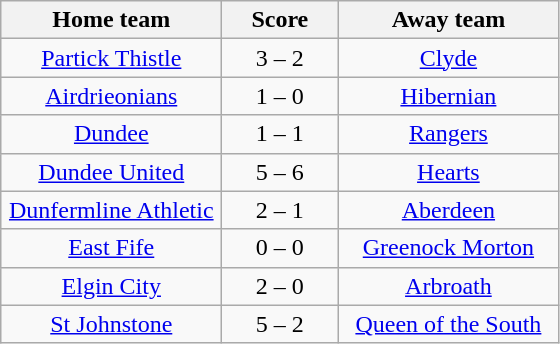<table class="wikitable" style="text-align: center">
<tr>
<th width=140>Home team</th>
<th width=70>Score</th>
<th width=140>Away team</th>
</tr>
<tr>
<td><a href='#'>Partick Thistle</a></td>
<td>3 – 2</td>
<td><a href='#'>Clyde</a></td>
</tr>
<tr>
<td><a href='#'>Airdrieonians</a></td>
<td>1 – 0</td>
<td><a href='#'>Hibernian</a></td>
</tr>
<tr>
<td><a href='#'>Dundee</a></td>
<td>1 – 1</td>
<td><a href='#'>Rangers</a></td>
</tr>
<tr>
<td><a href='#'>Dundee United</a></td>
<td>5 – 6</td>
<td><a href='#'>Hearts</a></td>
</tr>
<tr>
<td><a href='#'>Dunfermline Athletic</a></td>
<td>2 – 1</td>
<td><a href='#'>Aberdeen</a></td>
</tr>
<tr>
<td><a href='#'>East Fife</a></td>
<td>0 – 0</td>
<td><a href='#'>Greenock Morton</a></td>
</tr>
<tr>
<td><a href='#'>Elgin City</a></td>
<td>2 – 0</td>
<td><a href='#'>Arbroath</a></td>
</tr>
<tr>
<td><a href='#'>St Johnstone</a></td>
<td>5 – 2</td>
<td><a href='#'>Queen of the South</a></td>
</tr>
</table>
